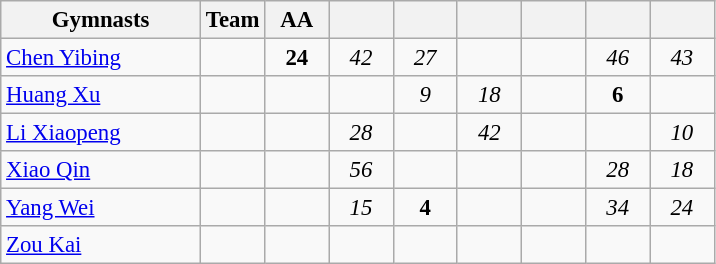<table class="wikitable sortable collapsible autocollapse plainrowheaders" style="text-align:center; font-size:95%;">
<tr>
<th width=28% class=unsortable>Gymnasts</th>
<th width=9% class=unsortable>Team</th>
<th width=9% class=unsortable>AA</th>
<th width=9% class=unsortable></th>
<th width=9% class=unsortable></th>
<th width=9% class=unsortable></th>
<th width=9% class=unsortable></th>
<th width=9% class=unsortable></th>
<th width=9% class=unsortable></th>
</tr>
<tr>
<td align=left><a href='#'>Chen Yibing</a></td>
<td></td>
<td><strong>24</strong></td>
<td><em>42</em></td>
<td><em>27</em></td>
<td></td>
<td></td>
<td><em>46</em></td>
<td><em>43</em></td>
</tr>
<tr>
<td align=left><a href='#'>Huang Xu</a></td>
<td></td>
<td></td>
<td></td>
<td><em>9</em></td>
<td><em>18</em></td>
<td></td>
<td><strong>6</strong></td>
<td></td>
</tr>
<tr>
<td align=left><a href='#'>Li Xiaopeng</a></td>
<td></td>
<td></td>
<td><em>28</em></td>
<td></td>
<td><em>42</em></td>
<td></td>
<td></td>
<td><em>10</em></td>
</tr>
<tr>
<td align=left><a href='#'>Xiao Qin</a></td>
<td></td>
<td></td>
<td><em>56</em></td>
<td></td>
<td></td>
<td></td>
<td><em>28</em></td>
<td><em>18</em></td>
</tr>
<tr>
<td align=left><a href='#'>Yang Wei</a></td>
<td></td>
<td></td>
<td><em>15</em></td>
<td><strong>4</strong></td>
<td></td>
<td></td>
<td><em>34</em></td>
<td><em>24</em></td>
</tr>
<tr>
<td align=left><a href='#'>Zou Kai</a></td>
<td></td>
<td></td>
<td></td>
<td></td>
<td></td>
<td></td>
<td></td>
<td></td>
</tr>
</table>
